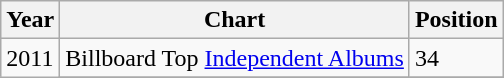<table class="wikitable">
<tr>
<th>Year</th>
<th>Chart</th>
<th>Position</th>
</tr>
<tr>
<td rowspan=2>2011</td>
<td>Billboard Top <a href='#'>Independent Albums</a></td>
<td>34</td>
</tr>
<tr>
</tr>
</table>
